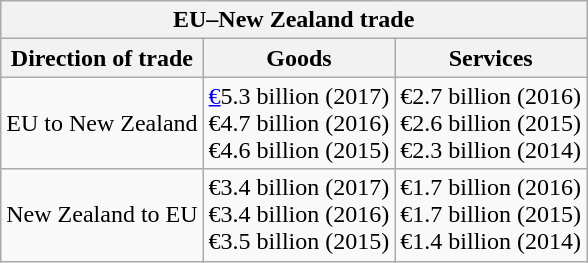<table class="wikitable">
<tr>
<th colspan=5>EU–New Zealand trade</th>
</tr>
<tr>
<th>Direction of trade</th>
<th>Goods</th>
<th>Services</th>
</tr>
<tr>
<td>EU to New Zealand</td>
<td><a href='#'>€</a>5.3 billion (2017)<br>€4.7 billion (2016)<br>€4.6 billion (2015)</td>
<td>€2.7 billion (2016)<br>€2.6 billion (2015)<br>€2.3 billion (2014)</td>
</tr>
<tr>
<td>New Zealand to EU</td>
<td>€3.4 billion (2017)<br>€3.4 billion (2016)<br>€3.5 billion (2015)</td>
<td>€1.7 billion (2016)<br>€1.7 billion (2015)<br>€1.4 billion (2014)</td>
</tr>
</table>
